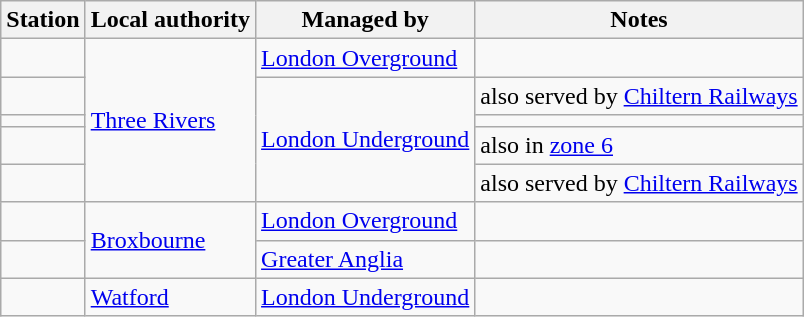<table class="wikitable sortable">
<tr>
<th>Station</th>
<th>Local authority</th>
<th>Managed by</th>
<th>Notes</th>
</tr>
<tr>
<td></td>
<td rowspan="5"><a href='#'>Three Rivers</a></td>
<td><a href='#'>London Overground</a></td>
<td></td>
</tr>
<tr>
<td></td>
<td rowspan="4"><a href='#'>London Underground</a></td>
<td>also served by <a href='#'>Chiltern Railways</a></td>
</tr>
<tr>
<td></td>
<td></td>
</tr>
<tr>
<td></td>
<td>also in <a href='#'>zone 6</a></td>
</tr>
<tr>
<td></td>
<td>also served by <a href='#'>Chiltern Railways</a></td>
</tr>
<tr>
<td></td>
<td rowspan="2"><a href='#'>Broxbourne</a></td>
<td><a href='#'>London Overground</a></td>
<td></td>
</tr>
<tr>
<td></td>
<td><a href='#'>Greater Anglia</a></td>
<td></td>
</tr>
<tr>
<td></td>
<td><a href='#'>Watford</a></td>
<td><a href='#'>London Underground</a></td>
<td></td>
</tr>
</table>
